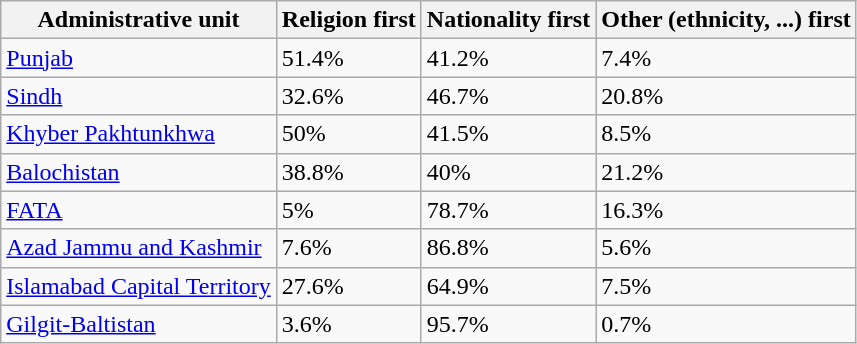<table class="wikitable sortable">
<tr>
<th>Administrative unit</th>
<th>Religion first</th>
<th>Nationality first</th>
<th>Other (ethnicity, ...) first</th>
</tr>
<tr>
<td><a href='#'>Punjab</a></td>
<td>51.4%</td>
<td>41.2%</td>
<td>7.4%</td>
</tr>
<tr>
<td><a href='#'>Sindh</a></td>
<td>32.6%</td>
<td>46.7%</td>
<td>20.8%</td>
</tr>
<tr>
<td><a href='#'>Khyber Pakhtunkhwa</a></td>
<td>50%</td>
<td>41.5%</td>
<td>8.5%</td>
</tr>
<tr>
<td><a href='#'>Balochistan</a></td>
<td>38.8%</td>
<td>40%</td>
<td>21.2%</td>
</tr>
<tr>
<td><a href='#'>FATA</a></td>
<td>5%</td>
<td>78.7%</td>
<td>16.3%</td>
</tr>
<tr>
<td><a href='#'>Azad Jammu and Kashmir</a></td>
<td>7.6%</td>
<td>86.8%</td>
<td>5.6%</td>
</tr>
<tr>
<td><a href='#'>Islamabad Capital Territory</a></td>
<td>27.6%</td>
<td>64.9%</td>
<td>7.5%</td>
</tr>
<tr>
<td><a href='#'>Gilgit-Baltistan</a></td>
<td>3.6%</td>
<td>95.7%</td>
<td>0.7%</td>
</tr>
</table>
